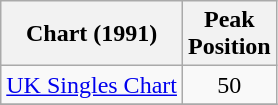<table class="wikitable">
<tr>
<th>Chart (1991)</th>
<th>Peak<br>Position</th>
</tr>
<tr>
<td align="left"><a href='#'>UK Singles Chart</a></td>
<td align="center">50</td>
</tr>
<tr>
</tr>
</table>
